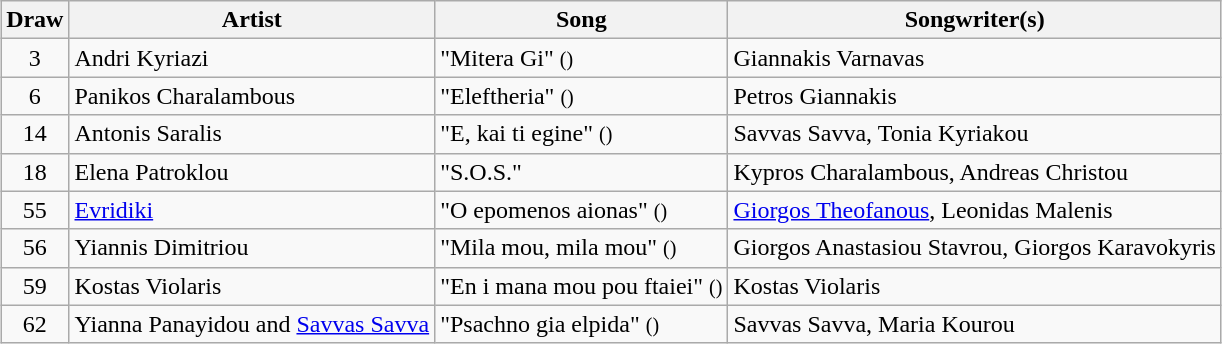<table class="sortable wikitable" style="margin: 1em auto 1em auto; text-align:center">
<tr>
<th>Draw</th>
<th>Artist</th>
<th>Song</th>
<th>Songwriter(s)</th>
</tr>
<tr>
<td>3</td>
<td align="left">Andri Kyriazi</td>
<td align="left">"Mitera Gi" <small>()</small></td>
<td align="left">Giannakis Varnavas</td>
</tr>
<tr>
<td>6</td>
<td align="left">Panikos Charalambous</td>
<td align="left">"Eleftheria" <small>()</small></td>
<td align="left">Petros Giannakis</td>
</tr>
<tr>
<td>14</td>
<td align="left">Antonis Saralis</td>
<td align="left">"E, kai ti egine" <small>()</small></td>
<td align="left">Savvas Savva, Tonia Kyriakou</td>
</tr>
<tr>
<td>18</td>
<td align="left">Elena Patroklou</td>
<td align="left">"S.O.S."</td>
<td align="left">Kypros Charalambous, Andreas Christou</td>
</tr>
<tr>
<td>55</td>
<td align="left"><a href='#'>Evridiki</a></td>
<td align="left">"O epomenos aionas" <small>()</small></td>
<td align="left"><a href='#'>Giorgos Theofanous</a>, Leonidas Malenis</td>
</tr>
<tr>
<td>56</td>
<td align="left">Yiannis Dimitriou</td>
<td align="left">"Mila mou, mila mou" <small>()</small></td>
<td align="left">Giorgos Anastasiou Stavrou, Giorgos Karavokyris</td>
</tr>
<tr>
<td>59</td>
<td align="left">Kostas Violaris</td>
<td align="left">"En i mana mou pou ftaiei" <small>()</small></td>
<td align="left">Kostas Violaris</td>
</tr>
<tr>
<td>62</td>
<td align="left">Yianna Panayidou and <a href='#'>Savvas Savva</a></td>
<td align="left">"Psachno gia elpida" <small>()</small></td>
<td align="left">Savvas Savva, Maria Kourou</td>
</tr>
</table>
